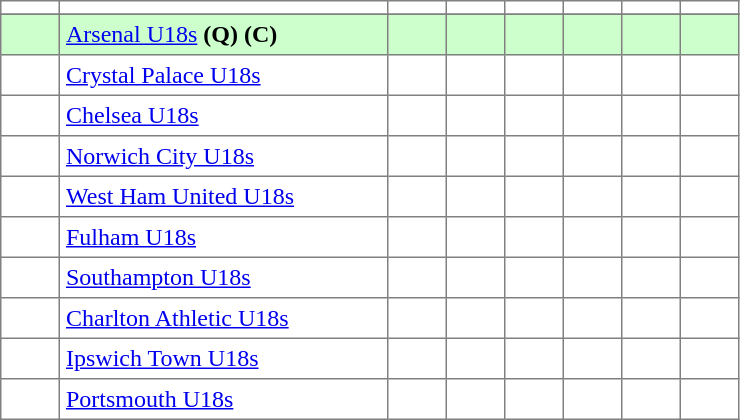<table class="toccolours" border="1" cellpadding="4" cellspacing="0" style="border-collapse: collapse; margin:0;">
<tr>
<th width=30></th>
<th width=210></th>
<th width=30></th>
<th width=30></th>
<th width=30></th>
<th width=30></th>
<th width=30></th>
<th width=30></th>
</tr>
<tr>
</tr>
<tr bgcolor=#ccffcc>
<td></td>
<td><a href='#'>Arsenal U18s</a>  <strong>(Q)</strong> <strong>(C)</strong></td>
<td></td>
<td></td>
<td></td>
<td></td>
<td></td>
<td></td>
</tr>
<tr>
<td></td>
<td><a href='#'>Crystal Palace U18s</a></td>
<td></td>
<td></td>
<td></td>
<td></td>
<td></td>
<td></td>
</tr>
<tr>
<td></td>
<td><a href='#'>Chelsea U18s</a></td>
<td></td>
<td></td>
<td></td>
<td></td>
<td></td>
<td></td>
</tr>
<tr>
<td></td>
<td><a href='#'>Norwich City U18s</a></td>
<td></td>
<td></td>
<td></td>
<td></td>
<td></td>
<td></td>
</tr>
<tr>
<td></td>
<td><a href='#'>West Ham United U18s</a></td>
<td></td>
<td></td>
<td></td>
<td></td>
<td></td>
<td></td>
</tr>
<tr>
<td></td>
<td><a href='#'>Fulham U18s</a></td>
<td></td>
<td></td>
<td></td>
<td></td>
<td></td>
<td></td>
</tr>
<tr>
<td></td>
<td><a href='#'>Southampton U18s</a></td>
<td></td>
<td></td>
<td></td>
<td></td>
<td></td>
<td></td>
</tr>
<tr>
<td></td>
<td><a href='#'>Charlton Athletic U18s</a></td>
<td></td>
<td></td>
<td></td>
<td></td>
<td></td>
<td></td>
</tr>
<tr>
<td></td>
<td><a href='#'>Ipswich Town U18s</a></td>
<td></td>
<td></td>
<td></td>
<td></td>
<td></td>
<td></td>
</tr>
<tr>
<td></td>
<td><a href='#'>Portsmouth U18s</a></td>
<td></td>
<td></td>
<td></td>
<td></td>
<td></td>
<td></td>
</tr>
</table>
